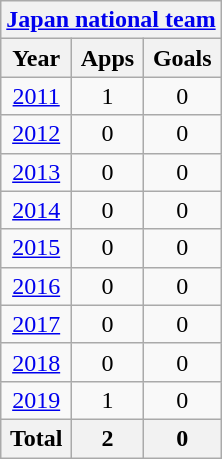<table class="wikitable" style="text-align:center">
<tr>
<th colspan=3><a href='#'>Japan national team</a></th>
</tr>
<tr>
<th>Year</th>
<th>Apps</th>
<th>Goals</th>
</tr>
<tr>
<td><a href='#'>2011</a></td>
<td>1</td>
<td>0</td>
</tr>
<tr>
<td><a href='#'>2012</a></td>
<td>0</td>
<td>0</td>
</tr>
<tr>
<td><a href='#'>2013</a></td>
<td>0</td>
<td>0</td>
</tr>
<tr>
<td><a href='#'>2014</a></td>
<td>0</td>
<td>0</td>
</tr>
<tr>
<td><a href='#'>2015</a></td>
<td>0</td>
<td>0</td>
</tr>
<tr>
<td><a href='#'>2016</a></td>
<td>0</td>
<td>0</td>
</tr>
<tr>
<td><a href='#'>2017</a></td>
<td>0</td>
<td>0</td>
</tr>
<tr>
<td><a href='#'>2018</a></td>
<td>0</td>
<td>0</td>
</tr>
<tr>
<td><a href='#'>2019</a></td>
<td>1</td>
<td>0</td>
</tr>
<tr>
<th>Total</th>
<th>2</th>
<th>0</th>
</tr>
</table>
